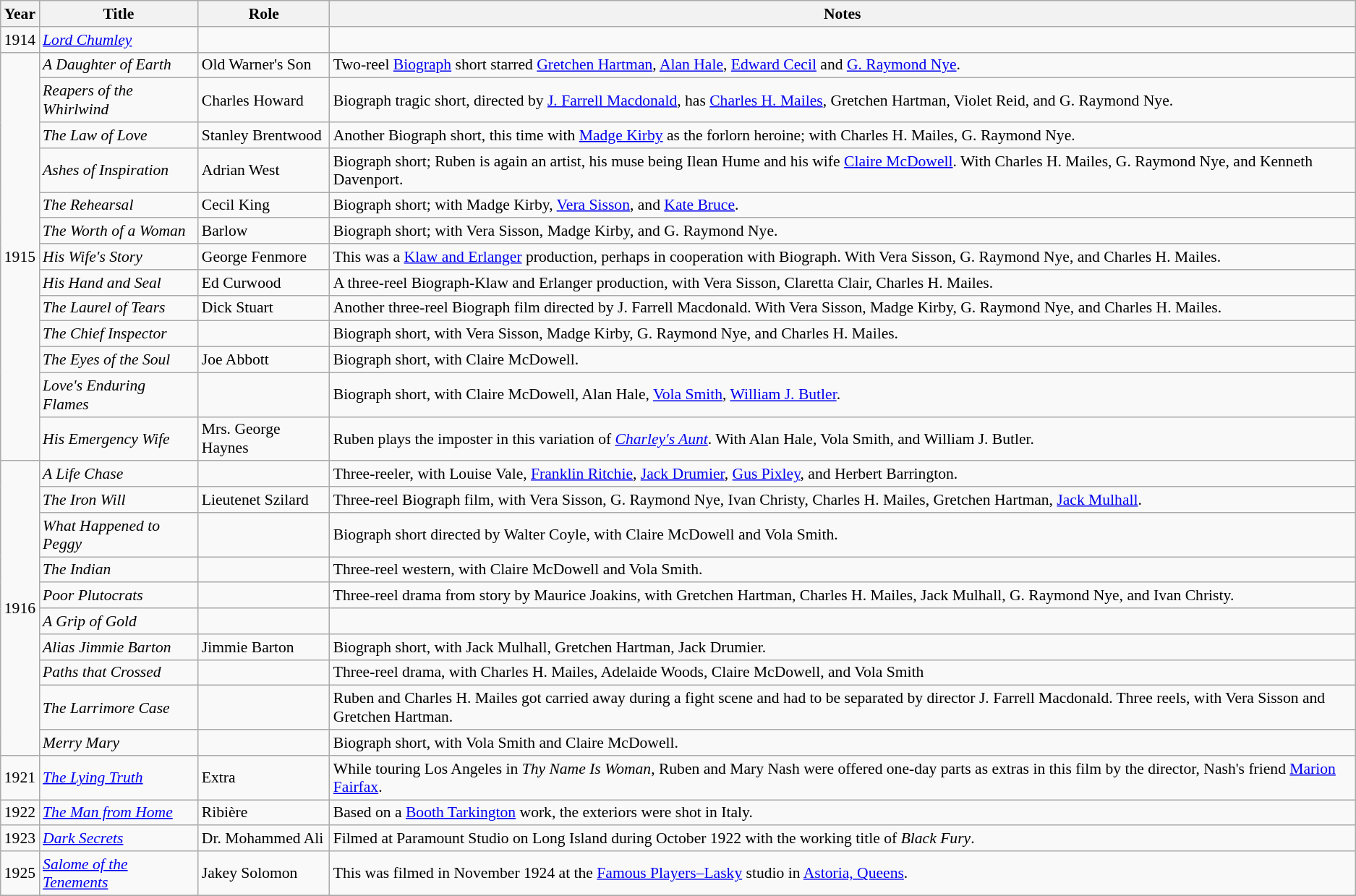<table class="wikitable sortable plainrowheaders" style="font-size: 90%">
<tr>
<th scope="col">Year</th>
<th scope="col">Title</th>
<th scope="col">Role</th>
<th scope="col">Notes</th>
</tr>
<tr>
<td>1914</td>
<td><em><a href='#'>Lord Chumley</a></em></td>
<td></td>
<td></td>
</tr>
<tr>
<td rowspan=13>1915</td>
<td><em>A Daughter of Earth</em></td>
<td>Old Warner's Son</td>
<td>Two-reel <a href='#'>Biograph</a> short starred <a href='#'>Gretchen Hartman</a>, <a href='#'>Alan Hale</a>, <a href='#'>Edward Cecil</a> and <a href='#'>G. Raymond Nye</a>.</td>
</tr>
<tr>
<td><em>Reapers of the Whirlwind</em></td>
<td>Charles Howard</td>
<td>Biograph tragic short, directed by <a href='#'>J. Farrell Macdonald</a>, has <a href='#'>Charles H. Mailes</a>, Gretchen Hartman, Violet Reid, and G. Raymond Nye.</td>
</tr>
<tr>
<td><em>The Law of Love</em></td>
<td>Stanley Brentwood</td>
<td>Another Biograph short, this time with <a href='#'>Madge Kirby</a> as the forlorn heroine; with Charles H. Mailes, G. Raymond Nye.</td>
</tr>
<tr>
<td><em>Ashes of Inspiration</em></td>
<td>Adrian West</td>
<td>Biograph short; Ruben is again an artist, his muse being Ilean Hume and his wife <a href='#'>Claire McDowell</a>. With Charles H. Mailes, G. Raymond Nye, and Kenneth Davenport.</td>
</tr>
<tr>
<td><em>The Rehearsal</em></td>
<td>Cecil King</td>
<td>Biograph short; with Madge Kirby, <a href='#'>Vera Sisson</a>, and <a href='#'>Kate Bruce</a>.</td>
</tr>
<tr>
<td><em>The Worth of a Woman</em></td>
<td>Barlow</td>
<td>Biograph short; with Vera Sisson, Madge Kirby, and G. Raymond Nye.</td>
</tr>
<tr>
<td><em>His Wife's Story</em></td>
<td>George Fenmore</td>
<td>This was a <a href='#'>Klaw and Erlanger</a> production, perhaps in cooperation with Biograph. With Vera Sisson, G. Raymond Nye, and Charles H. Mailes.</td>
</tr>
<tr>
<td><em>His Hand and Seal</em></td>
<td>Ed Curwood</td>
<td>A three-reel Biograph-Klaw and Erlanger production, with Vera Sisson, Claretta Clair, Charles H. Mailes.</td>
</tr>
<tr>
<td><em>The Laurel of Tears</em></td>
<td>Dick Stuart</td>
<td>Another three-reel Biograph film directed by J. Farrell Macdonald. With Vera Sisson, Madge Kirby, G. Raymond Nye, and Charles H. Mailes.</td>
</tr>
<tr>
<td><em>The Chief Inspector</em></td>
<td></td>
<td>Biograph short, with Vera Sisson, Madge Kirby, G. Raymond Nye, and Charles H. Mailes.</td>
</tr>
<tr>
<td><em>The Eyes of the Soul</em></td>
<td>Joe Abbott</td>
<td>Biograph short, with Claire McDowell.</td>
</tr>
<tr>
<td><em>Love's Enduring Flames</em></td>
<td></td>
<td>Biograph short, with Claire McDowell, Alan Hale, <a href='#'>Vola Smith</a>, <a href='#'>William J. Butler</a>.</td>
</tr>
<tr>
<td><em>His Emergency Wife</em></td>
<td>Mrs. George Haynes</td>
<td>Ruben plays the imposter in this variation of <em><a href='#'>Charley's Aunt</a></em>. With Alan Hale, Vola Smith, and William J. Butler.</td>
</tr>
<tr>
<td rowspan=10>1916</td>
<td><em>A Life Chase</em></td>
<td></td>
<td>Three-reeler, with Louise Vale, <a href='#'>Franklin Ritchie</a>, <a href='#'>Jack Drumier</a>, <a href='#'>Gus Pixley</a>, and Herbert Barrington.</td>
</tr>
<tr>
<td><em>The Iron Will</em></td>
<td>Lieutenet Szilard</td>
<td>Three-reel Biograph film, with Vera Sisson, G. Raymond Nye, Ivan Christy, Charles H. Mailes, Gretchen Hartman, <a href='#'>Jack Mulhall</a>.</td>
</tr>
<tr>
<td><em>What Happened to Peggy</em></td>
<td></td>
<td>Biograph short directed by Walter Coyle, with Claire McDowell and Vola Smith.</td>
</tr>
<tr>
<td><em>The Indian</em></td>
<td></td>
<td>Three-reel western, with Claire McDowell and Vola Smith.</td>
</tr>
<tr>
<td><em>Poor Plutocrats</em></td>
<td></td>
<td>Three-reel drama from story by Maurice Joakins, with Gretchen Hartman, Charles H. Mailes, Jack Mulhall, G. Raymond Nye, and Ivan Christy.</td>
</tr>
<tr>
<td><em>A Grip of Gold</em></td>
<td></td>
<td></td>
</tr>
<tr>
<td><em>Alias Jimmie Barton</em></td>
<td>Jimmie Barton</td>
<td>Biograph short, with Jack Mulhall, Gretchen Hartman, Jack Drumier.</td>
</tr>
<tr>
<td><em>Paths that Crossed</em></td>
<td></td>
<td>Three-reel drama, with Charles H. Mailes, Adelaide Woods, Claire McDowell, and Vola Smith</td>
</tr>
<tr>
<td><em>The Larrimore Case</em></td>
<td></td>
<td>Ruben and Charles H. Mailes got carried away during a fight scene and had to be separated by director J. Farrell Macdonald. Three reels, with Vera Sisson and Gretchen Hartman.</td>
</tr>
<tr>
<td><em>Merry Mary</em></td>
<td></td>
<td>Biograph short, with Vola Smith and Claire McDowell.</td>
</tr>
<tr>
<td>1921</td>
<td><em><a href='#'>The Lying Truth</a></em></td>
<td>Extra</td>
<td>While touring Los Angeles in <em>Thy Name Is Woman</em>, Ruben and Mary Nash were offered one-day parts as extras in this film by the director, Nash's friend <a href='#'>Marion Fairfax</a>.</td>
</tr>
<tr>
<td>1922</td>
<td><em><a href='#'>The Man from Home</a></em></td>
<td>Ribière</td>
<td>Based on a <a href='#'>Booth Tarkington</a> work, the exteriors were shot in Italy.</td>
</tr>
<tr>
<td>1923</td>
<td><em><a href='#'>Dark Secrets</a></em></td>
<td>Dr. Mohammed Ali</td>
<td>Filmed at Paramount Studio on Long Island during October 1922 with the working title of <em>Black Fury</em>.</td>
</tr>
<tr>
<td>1925</td>
<td><em><a href='#'>Salome of the Tenements</a></em></td>
<td>Jakey Solomon</td>
<td>This was filmed in November 1924 at the <a href='#'>Famous Players–Lasky</a> studio in <a href='#'>Astoria, Queens</a>.</td>
</tr>
<tr>
</tr>
</table>
